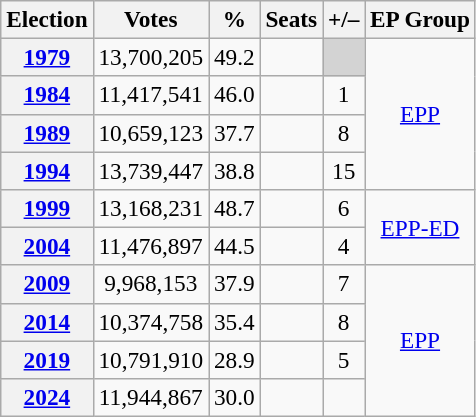<table class="wikitable" style="font-size:97%; text-align:center;">
<tr>
<th>Election</th>
<th>Votes</th>
<th>%</th>
<th>Seats</th>
<th>+/–</th>
<th>EP Group</th>
</tr>
<tr>
<th><a href='#'>1979</a></th>
<td>13,700,205</td>
<td>49.2</td>
<td></td>
<td bgcolor="lightgrey"></td>
<td rowspan="4"><a href='#'>EPP</a></td>
</tr>
<tr>
<th><a href='#'>1984</a></th>
<td>11,417,541</td>
<td>46.0</td>
<td></td>
<td> 1</td>
</tr>
<tr>
<th><a href='#'>1989</a></th>
<td>10,659,123</td>
<td>37.7</td>
<td></td>
<td> 8</td>
</tr>
<tr>
<th><a href='#'>1994</a></th>
<td>13,739,447</td>
<td>38.8</td>
<td></td>
<td> 15</td>
</tr>
<tr>
<th><a href='#'>1999</a></th>
<td>13,168,231</td>
<td>48.7</td>
<td></td>
<td> 6</td>
<td rowspan="2"><a href='#'>EPP-ED</a></td>
</tr>
<tr>
<th><a href='#'>2004</a></th>
<td>11,476,897</td>
<td>44.5</td>
<td></td>
<td> 4</td>
</tr>
<tr>
<th><a href='#'>2009</a></th>
<td>9,968,153</td>
<td>37.9</td>
<td></td>
<td> 7</td>
<td rowspan="4"><a href='#'>EPP</a></td>
</tr>
<tr>
<th><a href='#'>2014</a></th>
<td>10,374,758</td>
<td>35.4</td>
<td></td>
<td> 8</td>
</tr>
<tr>
<th><a href='#'>2019</a></th>
<td>10,791,910</td>
<td>28.9</td>
<td></td>
<td> 5</td>
</tr>
<tr>
<th><a href='#'>2024</a></th>
<td>11,944,867</td>
<td>30.0</td>
<td></td>
<td></td>
</tr>
</table>
